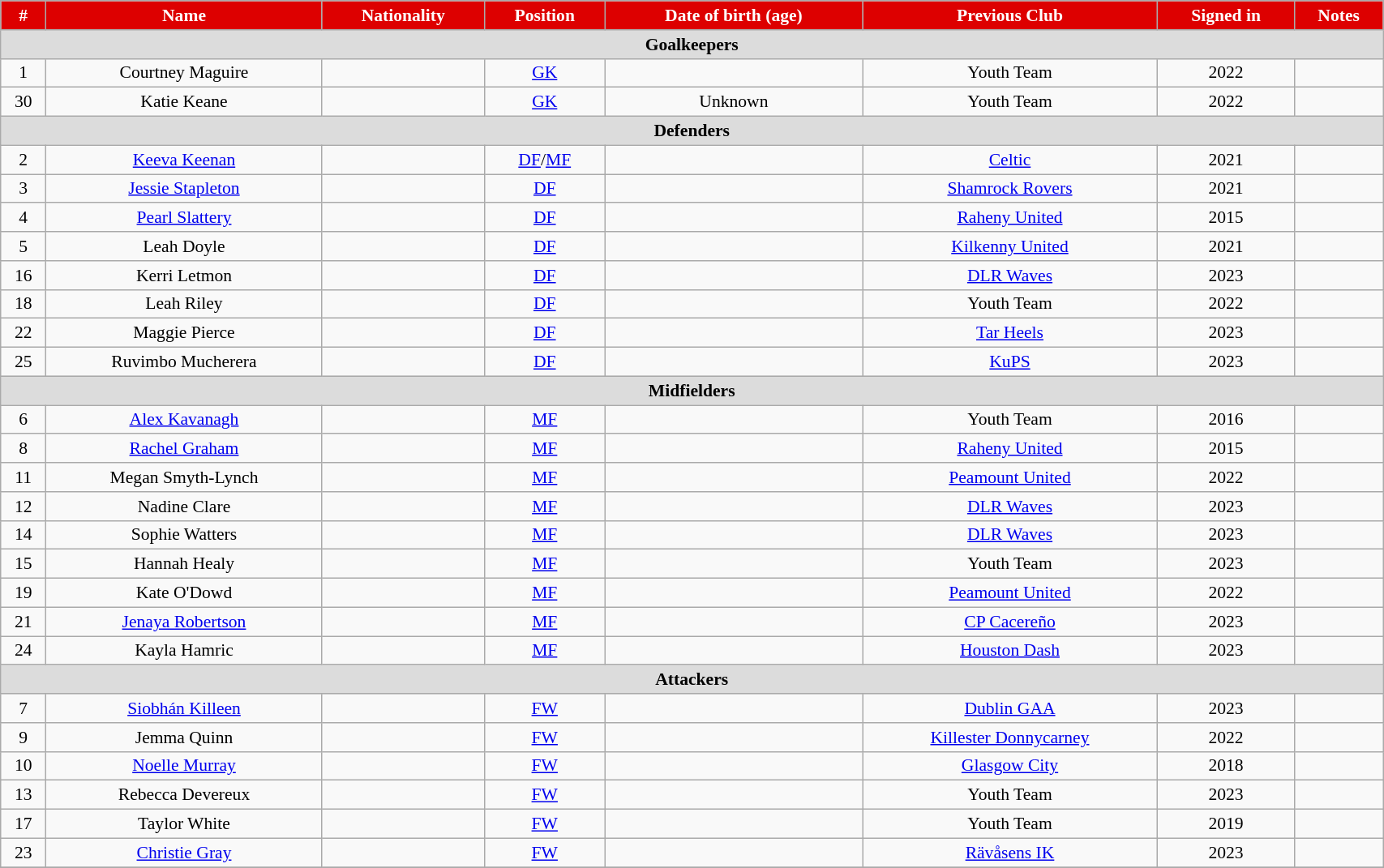<table class="wikitable" style="text-align:center; font-size:90%; width:90%;">
<tr>
<th style="background:#d00; color:white;">#</th>
<th style="background:#d00; color:white;">Name</th>
<th style="background:#d00; color:white;">Nationality</th>
<th style="background:#d00; color:white;">Position</th>
<th style="background:#d00; color:white;">Date of birth (age)</th>
<th style="background:#d00; color:white;">Previous Club</th>
<th style="background:#d00; color:white;">Signed in</th>
<th style="background:#d00; color:white;">Notes</th>
</tr>
<tr>
<th colspan="9" scope="row" style="background:#dcdcdc;">Goalkeepers</th>
</tr>
<tr>
<td>1</td>
<td>Courtney Maguire</td>
<td></td>
<td><a href='#'>GK</a></td>
<td></td>
<td>Youth Team</td>
<td>2022</td>
<td></td>
</tr>
<tr>
<td>30</td>
<td>Katie Keane</td>
<td></td>
<td><a href='#'>GK</a></td>
<td>Unknown</td>
<td>Youth Team</td>
<td>2022</td>
<td></td>
</tr>
<tr>
<th colspan="9" scope="row" style="background:#dcdcdc;">Defenders</th>
</tr>
<tr>
<td>2</td>
<td><a href='#'>Keeva Keenan</a></td>
<td></td>
<td><a href='#'>DF</a>/<a href='#'>MF</a></td>
<td></td>
<td><a href='#'>Celtic</a></td>
<td>2021</td>
<td></td>
</tr>
<tr>
<td>3</td>
<td><a href='#'>Jessie Stapleton</a></td>
<td></td>
<td><a href='#'>DF</a></td>
<td></td>
<td><a href='#'>Shamrock Rovers</a></td>
<td>2021</td>
<td></td>
</tr>
<tr>
<td>4</td>
<td><a href='#'>Pearl Slattery</a></td>
<td></td>
<td><a href='#'>DF</a></td>
<td></td>
<td><a href='#'>Raheny United</a></td>
<td>2015</td>
<td></td>
</tr>
<tr>
<td>5</td>
<td>Leah Doyle</td>
<td></td>
<td><a href='#'>DF</a></td>
<td></td>
<td><a href='#'>Kilkenny United</a></td>
<td>2021</td>
<td></td>
</tr>
<tr>
<td>16</td>
<td>Kerri Letmon</td>
<td></td>
<td><a href='#'>DF</a></td>
<td></td>
<td><a href='#'>DLR Waves</a></td>
<td>2023</td>
<td></td>
</tr>
<tr>
<td>18</td>
<td>Leah Riley</td>
<td></td>
<td><a href='#'>DF</a></td>
<td></td>
<td>Youth Team</td>
<td>2022</td>
<td></td>
</tr>
<tr>
<td>22</td>
<td>Maggie Pierce</td>
<td></td>
<td><a href='#'>DF</a></td>
<td></td>
<td><a href='#'>Tar Heels</a></td>
<td>2023</td>
<td></td>
</tr>
<tr>
<td>25</td>
<td>Ruvimbo Mucherera</td>
<td></td>
<td><a href='#'>DF</a></td>
<td></td>
<td><a href='#'>KuPS</a></td>
<td>2023</td>
<td></td>
</tr>
<tr>
<th colspan="9" scope="row" style="background:#dcdcdc;">Midfielders</th>
</tr>
<tr>
<td>6</td>
<td><a href='#'>Alex Kavanagh</a></td>
<td></td>
<td><a href='#'>MF</a></td>
<td></td>
<td>Youth Team</td>
<td>2016</td>
<td></td>
</tr>
<tr>
<td>8</td>
<td><a href='#'>Rachel Graham</a></td>
<td></td>
<td><a href='#'>MF</a></td>
<td></td>
<td><a href='#'>Raheny United</a></td>
<td>2015</td>
<td></td>
</tr>
<tr>
<td>11</td>
<td>Megan Smyth-Lynch</td>
<td></td>
<td><a href='#'>MF</a></td>
<td></td>
<td><a href='#'>Peamount United</a></td>
<td>2022</td>
<td></td>
</tr>
<tr>
<td>12</td>
<td>Nadine Clare</td>
<td></td>
<td><a href='#'>MF</a></td>
<td></td>
<td><a href='#'>DLR Waves</a></td>
<td>2023</td>
<td></td>
</tr>
<tr>
<td>14</td>
<td>Sophie Watters</td>
<td></td>
<td><a href='#'>MF</a></td>
<td></td>
<td><a href='#'>DLR Waves</a></td>
<td>2023</td>
<td></td>
</tr>
<tr>
<td>15</td>
<td>Hannah Healy</td>
<td></td>
<td><a href='#'>MF</a></td>
<td></td>
<td>Youth Team</td>
<td>2023</td>
<td></td>
</tr>
<tr>
<td>19</td>
<td>Kate O'Dowd</td>
<td></td>
<td><a href='#'>MF</a></td>
<td></td>
<td><a href='#'>Peamount United</a></td>
<td>2022</td>
<td></td>
</tr>
<tr>
<td>21</td>
<td><a href='#'>Jenaya Robertson</a></td>
<td></td>
<td><a href='#'>MF</a></td>
<td></td>
<td><a href='#'>CP Cacereño</a></td>
<td>2023</td>
<td></td>
</tr>
<tr>
<td>24</td>
<td>Kayla Hamric</td>
<td></td>
<td><a href='#'>MF</a></td>
<td></td>
<td><a href='#'>Houston Dash</a></td>
<td>2023</td>
<td></td>
</tr>
<tr>
<th colspan="9" scope="row" style="background:#dcdcdc;">Attackers</th>
</tr>
<tr>
<td>7</td>
<td><a href='#'>Siobhán Killeen</a></td>
<td></td>
<td><a href='#'>FW</a></td>
<td></td>
<td><a href='#'>Dublin GAA</a></td>
<td>2023</td>
<td></td>
</tr>
<tr>
<td>9</td>
<td>Jemma Quinn</td>
<td></td>
<td><a href='#'>FW</a></td>
<td></td>
<td><a href='#'>Killester Donnycarney</a></td>
<td>2022</td>
<td></td>
</tr>
<tr>
<td>10</td>
<td><a href='#'>Noelle Murray</a></td>
<td></td>
<td><a href='#'>FW</a></td>
<td></td>
<td><a href='#'>Glasgow City</a></td>
<td>2018</td>
<td></td>
</tr>
<tr>
<td>13</td>
<td>Rebecca Devereux</td>
<td></td>
<td><a href='#'>FW</a></td>
<td></td>
<td>Youth Team</td>
<td>2023</td>
<td></td>
</tr>
<tr>
<td>17</td>
<td>Taylor White</td>
<td></td>
<td><a href='#'>FW</a></td>
<td></td>
<td>Youth Team</td>
<td>2019</td>
<td></td>
</tr>
<tr>
<td>23</td>
<td><a href='#'>Christie Gray</a></td>
<td></td>
<td><a href='#'>FW</a></td>
<td></td>
<td><a href='#'>Rävåsens IK</a></td>
<td>2023</td>
<td></td>
</tr>
<tr>
</tr>
</table>
